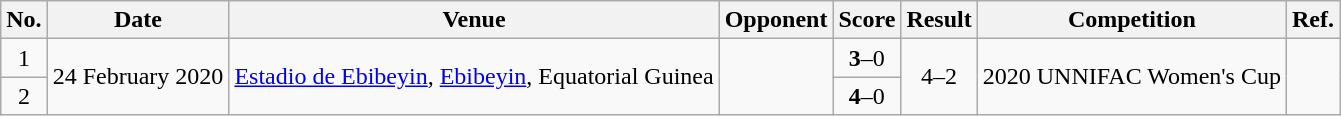<table class="wikitable">
<tr>
<th>No.</th>
<th>Date</th>
<th>Venue</th>
<th>Opponent</th>
<th>Score</th>
<th>Result</th>
<th>Competition</th>
<th>Ref.</th>
</tr>
<tr>
<td style="text-align:center;">1</td>
<td rowspan=2>24 February 2020</td>
<td rowspan=2><a href='#'>Estadio de Ebibeyin</a>, <a href='#'>Ebibeyin</a>, Equatorial Guinea</td>
<td rowspan=2></td>
<td style="text-align:center;"><strong>3</strong>–0</td>
<td rowspan=2 style="text-align:center;">4–2</td>
<td rowspan=2>2020 UNNIFAC Women's Cup</td>
<td rowspan=2></td>
</tr>
<tr style="text-align:center;">
<td>2</td>
<td><strong>4</strong>–0</td>
</tr>
</table>
